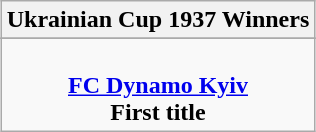<table class="wikitable" style="text-align: center; margin: 0 auto;">
<tr>
<th>Ukrainian Cup 1937 Winners</th>
</tr>
<tr>
</tr>
<tr>
<td><br><strong><a href='#'>FC Dynamo Kyiv</a></strong><br><strong>First title</strong></td>
</tr>
</table>
